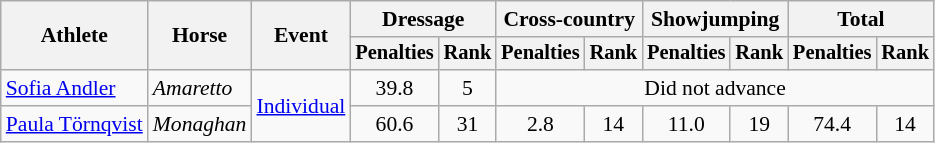<table class=wikitable style="font-size:90%">
<tr>
<th rowspan="2">Athlete</th>
<th rowspan="2">Horse</th>
<th rowspan="2">Event</th>
<th colspan="2">Dressage</th>
<th colspan="2">Cross-country</th>
<th colspan="2">Showjumping</th>
<th colspan="2">Total</th>
</tr>
<tr style="font-size:95%">
<th>Penalties</th>
<th>Rank</th>
<th>Penalties</th>
<th>Rank</th>
<th>Penalties</th>
<th>Rank</th>
<th>Penalties</th>
<th>Rank</th>
</tr>
<tr>
<td align=left><a href='#'>Sofia Andler</a></td>
<td align=left><em>Amaretto</em></td>
<td align=left rowspan=2><a href='#'>Individual</a></td>
<td align=center>39.8</td>
<td align=center>5</td>
<td align=center colspan=6>Did not advance</td>
</tr>
<tr>
<td align=left><a href='#'>Paula Törnqvist</a></td>
<td align=left><em>Monaghan</em></td>
<td align=center>60.6</td>
<td align=center>31</td>
<td align=center>2.8</td>
<td align=center>14</td>
<td align=center>11.0</td>
<td align=center>19</td>
<td align=center>74.4</td>
<td align=center>14</td>
</tr>
</table>
